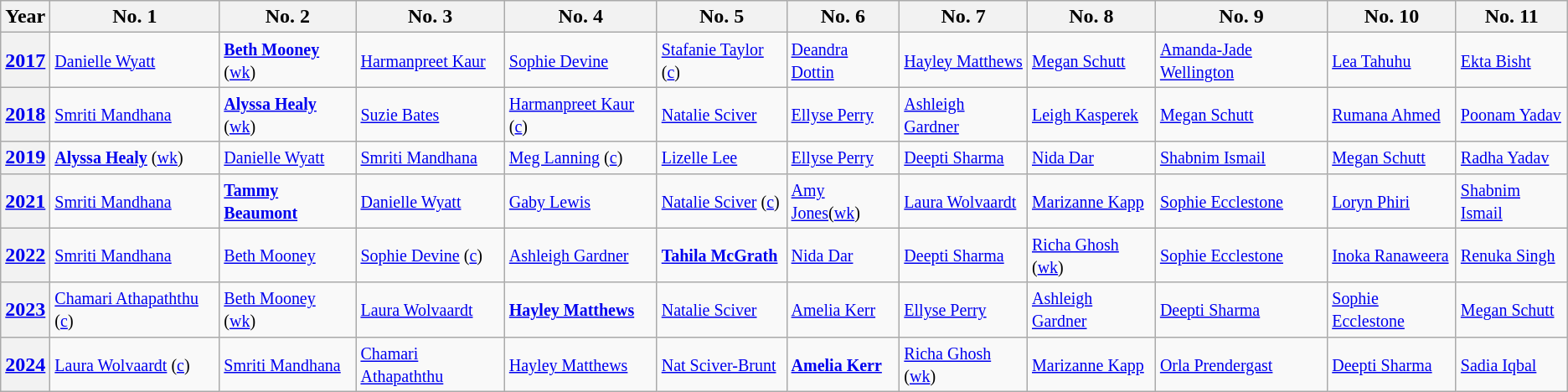<table class="wikitable">
<tr>
<th>Year</th>
<th>No. 1</th>
<th>No. 2</th>
<th>No. 3</th>
<th>No. 4</th>
<th>No. 5</th>
<th>No. 6</th>
<th>No. 7</th>
<th>No. 8</th>
<th>No. 9</th>
<th>No. 10</th>
<th>No. 11</th>
</tr>
<tr>
<th><a href='#'>2017</a></th>
<td><small> <a href='#'>Danielle Wyatt</a></small></td>
<td><small> <strong><a href='#'>Beth Mooney</a></strong> (<a href='#'>wk</a>)</small></td>
<td><small> <a href='#'>Harmanpreet Kaur</a></small></td>
<td><small> <a href='#'>Sophie Devine</a></small></td>
<td><small> <a href='#'>Stafanie Taylor</a> (<a href='#'>c</a>)</small></td>
<td><small> <a href='#'>Deandra Dottin</a></small></td>
<td><small> <a href='#'>Hayley Matthews</a></small></td>
<td><small> <a href='#'>Megan Schutt</a></small></td>
<td><small> <a href='#'>Amanda-Jade Wellington</a></small></td>
<td><small> <a href='#'>Lea Tahuhu</a></small></td>
<td><small> <a href='#'>Ekta Bisht</a></small></td>
</tr>
<tr>
<th><a href='#'>2018</a></th>
<td><small> <a href='#'>Smriti Mandhana</a></small></td>
<td><small> <strong><a href='#'>Alyssa Healy</a></strong> (<a href='#'>wk</a>)</small></td>
<td><small> <a href='#'>Suzie Bates</a></small></td>
<td><small> <a href='#'>Harmanpreet Kaur</a> (<a href='#'>c</a>)</small></td>
<td><small> <a href='#'>Natalie Sciver</a></small></td>
<td><small> <a href='#'>Ellyse Perry</a></small></td>
<td><small> <a href='#'>Ashleigh Gardner</a></small></td>
<td><small> <a href='#'>Leigh Kasperek</a></small></td>
<td><small> <a href='#'>Megan Schutt</a></small></td>
<td><small> <a href='#'>Rumana Ahmed</a></small></td>
<td><small> <a href='#'>Poonam Yadav</a></small></td>
</tr>
<tr>
<th><a href='#'>2019</a></th>
<td><small> <strong><a href='#'>Alyssa Healy</a></strong> (<a href='#'>wk</a>)</small></td>
<td><small> <a href='#'>Danielle Wyatt</a></small></td>
<td><small> <a href='#'>Smriti Mandhana</a></small></td>
<td><small> <a href='#'>Meg Lanning</a> (<a href='#'>c</a>)</small></td>
<td><small> <a href='#'>Lizelle Lee</a></small></td>
<td><small> <a href='#'>Ellyse Perry</a></small></td>
<td><small> <a href='#'>Deepti Sharma</a></small></td>
<td><small> <a href='#'>Nida Dar</a></small></td>
<td><small> <a href='#'>Shabnim Ismail</a></small></td>
<td><small> <a href='#'>Megan Schutt</a></small></td>
<td><small> <a href='#'>Radha Yadav</a></small></td>
</tr>
<tr>
<th><a href='#'>2021</a></th>
<td><small> <a href='#'>Smriti Mandhana</a></small></td>
<td><small> <strong><a href='#'>Tammy Beaumont</a></strong></small></td>
<td><small> <a href='#'>Danielle Wyatt</a></small></td>
<td><small> <a href='#'>Gaby Lewis</a></small></td>
<td><small> <a href='#'>Natalie Sciver</a> (<a href='#'>c</a>)</small></td>
<td><small> <a href='#'>Amy Jones</a>(<a href='#'>wk</a>)</small></td>
<td><small> <a href='#'>Laura Wolvaardt</a></small></td>
<td><small> <a href='#'>Marizanne Kapp</a></small></td>
<td><small> <a href='#'>Sophie Ecclestone</a></small></td>
<td><small> <a href='#'>Loryn Phiri</a></small></td>
<td><small> <a href='#'>Shabnim Ismail</a></small></td>
</tr>
<tr>
<th><a href='#'>2022</a></th>
<td><small> <a href='#'>Smriti Mandhana</a></small></td>
<td><small> <a href='#'>Beth Mooney</a></small></td>
<td><small> <a href='#'>Sophie Devine</a> (<a href='#'>c</a>)</small></td>
<td><small> <a href='#'>Ashleigh Gardner</a></small></td>
<td><small> <strong><a href='#'>Tahila McGrath</a></strong> </small></td>
<td><small> <a href='#'>Nida Dar</a></small></td>
<td><small> <a href='#'>Deepti Sharma</a></small></td>
<td><small> <a href='#'>Richa Ghosh</a> (<a href='#'>wk</a>)</small></td>
<td><small> <a href='#'>Sophie Ecclestone</a></small></td>
<td><small> <a href='#'>Inoka Ranaweera</a></small></td>
<td><small> <a href='#'>Renuka Singh</a></small></td>
</tr>
<tr>
<th><a href='#'>2023</a></th>
<td><small> <a href='#'>Chamari Athapaththu</a> (<a href='#'>c</a>)</small></td>
<td><small> <a href='#'>Beth Mooney</a> (<a href='#'>wk</a>)</small></td>
<td><small> <a href='#'>Laura Wolvaardt</a></small></td>
<td><small> <strong><a href='#'>Hayley Matthews</a></strong></small></td>
<td><small> <a href='#'>Natalie Sciver</a> </small></td>
<td><small> <a href='#'>Amelia Kerr</a></small></td>
<td><small> <a href='#'>Ellyse Perry</a></small></td>
<td><small> <a href='#'>Ashleigh Gardner</a></small></td>
<td><small> <a href='#'>Deepti Sharma</a></small></td>
<td><small> <a href='#'>Sophie Ecclestone</a></small></td>
<td><small> <a href='#'>Megan Schutt</a></small></td>
</tr>
<tr>
<th><a href='#'>2024</a></th>
<td><small> <a href='#'>Laura Wolvaardt</a> (<a href='#'>c</a>)</small></td>
<td><small> <a href='#'>Smriti Mandhana</a></small></td>
<td><small> <a href='#'>Chamari Athapaththu</a></small></td>
<td><small> <a href='#'>Hayley Matthews</a></small></td>
<td><small> <a href='#'>Nat Sciver-Brunt</a> </small></td>
<td><small> <strong><a href='#'>Amelia Kerr</a></strong></small></td>
<td><small> <a href='#'>Richa Ghosh</a> (<a href='#'>wk</a>)</small></td>
<td><small> <a href='#'>Marizanne Kapp</a></small></td>
<td><small> <a href='#'>Orla Prendergast</a></small></td>
<td><small> <a href='#'>Deepti Sharma</a></small></td>
<td><small> <a href='#'>Sadia Iqbal</a></small></td>
</tr>
</table>
